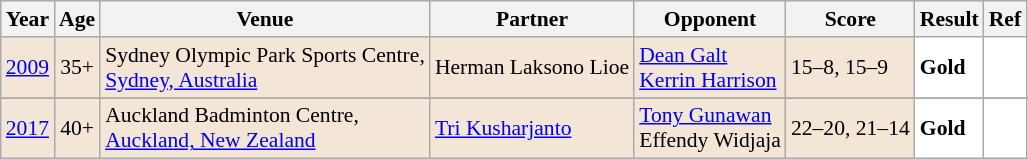<table class="sortable wikitable" style="font-size: 90%;">
<tr>
<th>Year</th>
<th>Age</th>
<th>Venue</th>
<th>Partner</th>
<th>Opponent</th>
<th>Score</th>
<th>Result</th>
<th>Ref</th>
</tr>
<tr style="background:#F3E6D7">
<td align="center"><a href='#'>2009</a></td>
<td align="center">35+</td>
<td align="left">Sydney Olympic Park Sports Centre,<br><a href='#'>Sydney, Australia</a></td>
<td align="left"> Herman Laksono Lioe</td>
<td align="left"> <a href='#'>Dean Galt</a> <br>  <a href='#'>Kerrin Harrison</a></td>
<td align="left">15–8, 15–9</td>
<td style="text-align:left; background:white"> <strong>Gold</strong></td>
<td style="text-align:center; background:white"></td>
</tr>
<tr>
</tr>
<tr style="background:#F3E6D7">
<td align="center"><a href='#'>2017</a></td>
<td align="center">40+</td>
<td align="left">Auckland Badminton Centre,<br><a href='#'>Auckland, New Zealand</a></td>
<td align="left"> <a href='#'>Tri Kusharjanto</a></td>
<td align="left"> <a href='#'>Tony Gunawan</a> <br>  Effendy Widjaja</td>
<td align="left">22–20, 21–14</td>
<td style="text-align:left; background:white"> <strong>Gold</strong></td>
<td style="text-align:center; background:white"></td>
</tr>
</table>
